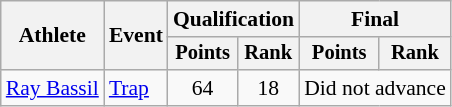<table class="wikitable" style="font-size:90%;">
<tr>
<th rowspan=2>Athlete</th>
<th rowspan=2>Event</th>
<th colspan=2>Qualification</th>
<th colspan=2>Final</th>
</tr>
<tr style="font-size:95%">
<th>Points</th>
<th>Rank</th>
<th>Points</th>
<th>Rank</th>
</tr>
<tr align=center>
<td align=left><a href='#'>Ray Bassil</a></td>
<td align=left><a href='#'>Trap</a></td>
<td>64</td>
<td>18</td>
<td colspan=4>Did not advance</td>
</tr>
</table>
